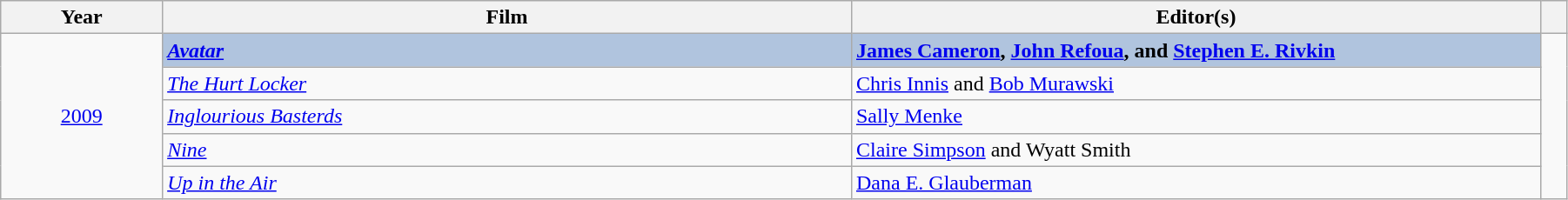<table class="wikitable" width="95%" cellpadding="5">
<tr>
<th width="100"><strong>Year</strong></th>
<th width="450"><strong>Film</strong></th>
<th width="450"><strong>Editor(s)</strong></th>
<th width="10"></th>
</tr>
<tr>
<td rowspan="5" style="text-align:center;"><a href='#'>2009</a></td>
<td style="background:#B0C4DE;"><strong><em><a href='#'>Avatar</a></em></strong></td>
<td style="background:#B0C4DE;"><strong><a href='#'>James Cameron</a>, <a href='#'>John Refoua</a>, and <a href='#'>Stephen E. Rivkin</a></strong></td>
<td style="text-align:center;" rowspan="5"></td>
</tr>
<tr>
<td><em><a href='#'>The Hurt Locker</a></em></td>
<td><a href='#'>Chris Innis</a> and <a href='#'>Bob Murawski</a></td>
</tr>
<tr>
<td><em><a href='#'>Inglourious Basterds</a></em></td>
<td><a href='#'>Sally Menke</a></td>
</tr>
<tr>
<td><em><a href='#'>Nine</a></em></td>
<td><a href='#'>Claire Simpson</a> and Wyatt Smith</td>
</tr>
<tr>
<td><em><a href='#'>Up in the Air</a></em></td>
<td><a href='#'>Dana E. Glauberman</a></td>
</tr>
</table>
